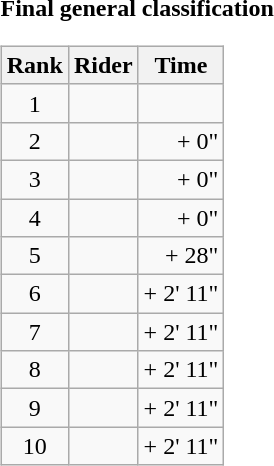<table>
<tr>
<td><strong>Final general classification</strong><br><table class="wikitable">
<tr>
<th scope="col">Rank</th>
<th scope="col">Rider</th>
<th scope="col">Time</th>
</tr>
<tr>
<td style="text-align:center;">1</td>
<td></td>
<td style="text-align:right;"></td>
</tr>
<tr>
<td style="text-align:center;">2</td>
<td></td>
<td style="text-align:right;">+ 0"</td>
</tr>
<tr>
<td style="text-align:center;">3</td>
<td></td>
<td style="text-align:right;">+ 0"</td>
</tr>
<tr>
<td style="text-align:center;">4</td>
<td></td>
<td style="text-align:right;">+ 0"</td>
</tr>
<tr>
<td style="text-align:center;">5</td>
<td></td>
<td style="text-align:right;">+ 28"</td>
</tr>
<tr>
<td style="text-align:center;">6</td>
<td></td>
<td style="text-align:right;">+ 2' 11"</td>
</tr>
<tr>
<td style="text-align:center;">7</td>
<td></td>
<td style="text-align:right;">+ 2' 11"</td>
</tr>
<tr>
<td style="text-align:center;">8</td>
<td></td>
<td style="text-align:right;">+ 2' 11"</td>
</tr>
<tr>
<td style="text-align:center;">9</td>
<td></td>
<td style="text-align:right;">+ 2' 11"</td>
</tr>
<tr>
<td style="text-align:center;">10</td>
<td></td>
<td style="text-align:right;">+ 2' 11"</td>
</tr>
</table>
</td>
</tr>
</table>
